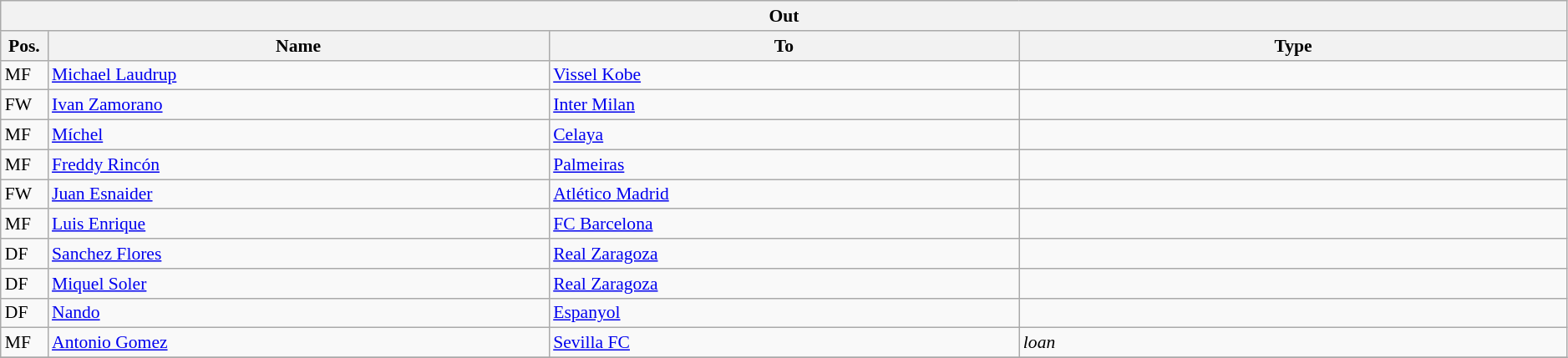<table class="wikitable" style="font-size:90%;width:99%;">
<tr>
<th colspan="4">Out</th>
</tr>
<tr>
<th width=3%>Pos.</th>
<th width=32%>Name</th>
<th width=30%>To</th>
<th width=35%>Type</th>
</tr>
<tr>
<td>MF</td>
<td><a href='#'>Michael Laudrup</a></td>
<td><a href='#'>Vissel Kobe</a></td>
<td></td>
</tr>
<tr>
<td>FW</td>
<td><a href='#'>Ivan Zamorano</a></td>
<td><a href='#'>Inter Milan</a></td>
<td></td>
</tr>
<tr>
<td>MF</td>
<td><a href='#'>Míchel</a></td>
<td><a href='#'>Celaya</a></td>
<td></td>
</tr>
<tr>
<td>MF</td>
<td><a href='#'>Freddy Rincón</a></td>
<td><a href='#'>Palmeiras</a></td>
<td></td>
</tr>
<tr>
<td>FW</td>
<td><a href='#'>Juan Esnaider</a></td>
<td><a href='#'>Atlético Madrid</a></td>
<td></td>
</tr>
<tr>
<td>MF</td>
<td><a href='#'>Luis Enrique</a></td>
<td><a href='#'>FC Barcelona</a></td>
<td></td>
</tr>
<tr>
<td>DF</td>
<td><a href='#'>Sanchez Flores</a></td>
<td><a href='#'>Real Zaragoza</a></td>
<td></td>
</tr>
<tr>
<td>DF</td>
<td><a href='#'>Miquel Soler</a></td>
<td><a href='#'>Real Zaragoza</a></td>
<td></td>
</tr>
<tr>
<td>DF</td>
<td><a href='#'>Nando</a></td>
<td><a href='#'>Espanyol</a></td>
<td></td>
</tr>
<tr>
<td>MF</td>
<td><a href='#'>Antonio Gomez</a></td>
<td><a href='#'>Sevilla FC</a></td>
<td><em>loan</em></td>
</tr>
<tr>
</tr>
</table>
